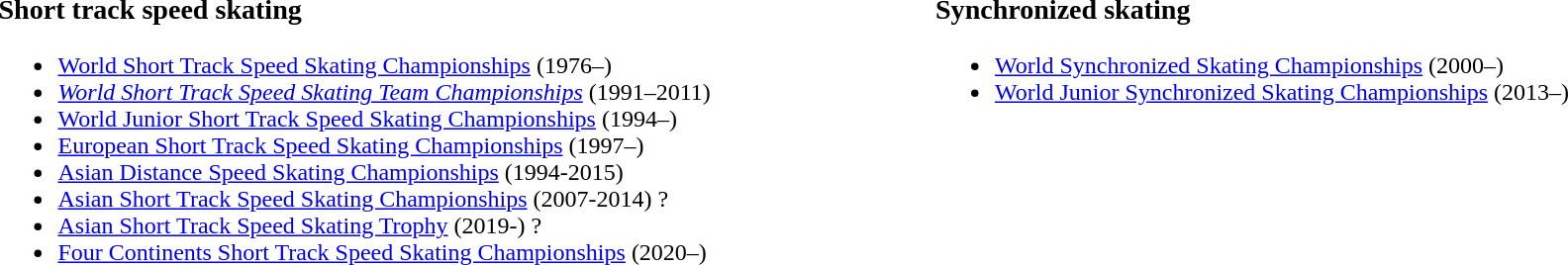<table width=100%>
<tr>
<td width=50% align=left valign=top><br><h3>Short track speed skating</h3><ul><li><a href='#'>World Short Track Speed Skating Championships</a> (1976–)</li><li><em><a href='#'>World Short Track Speed Skating Team Championships</a></em> (1991–2011)</li><li><a href='#'>World Junior Short Track Speed Skating Championships</a> (1994–)</li><li><a href='#'>European Short Track Speed Skating Championships</a> (1997–)</li><li><a href='#'>Asian Distance Speed Skating Championships</a> (1994-2015)</li><li><a href='#'>Asian Short Track Speed Skating Championships</a> (2007-2014) ?</li><li><a href='#'>Asian Short Track Speed Skating Trophy</a> (2019-) ?</li><li><a href='#'>Four Continents Short Track Speed Skating Championships</a> (2020–)</li></ul></td>
<td width=50% align=left valign=top><br><h3>Synchronized skating</h3><ul><li><a href='#'>World Synchronized Skating Championships</a> (2000–)</li><li><a href='#'>World Junior Synchronized Skating Championships</a> (2013–)</li></ul></td>
</tr>
</table>
